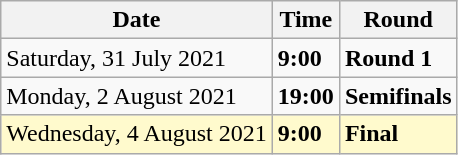<table class="wikitable">
<tr>
<th>Date</th>
<th>Time</th>
<th>Round</th>
</tr>
<tr>
<td>Saturday, 31 July 2021</td>
<td><strong>9:00</strong></td>
<td><strong>Round 1</strong></td>
</tr>
<tr>
<td>Monday, 2 August 2021</td>
<td><strong>19:00</strong></td>
<td><strong>Semifinals</strong></td>
</tr>
<tr style=background:lemonchiffon>
<td>Wednesday, 4 August 2021</td>
<td><strong>9:00</strong></td>
<td><strong>Final</strong></td>
</tr>
</table>
